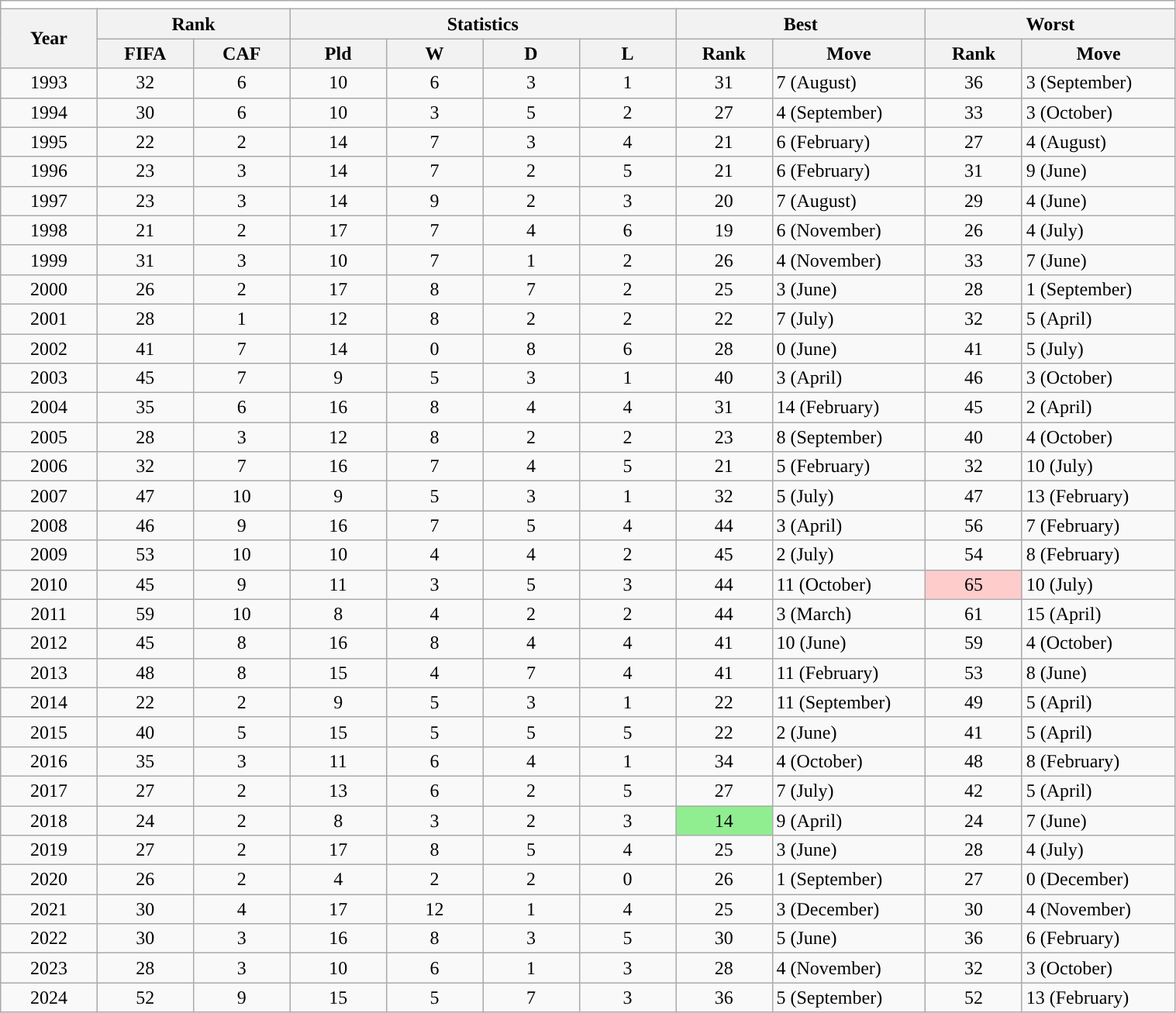<table class="wikitable" style="text-align: center; width:80%">
<tr>
<th colspan="11" style="background:#FFFFFF; color:#E70013; "><a href='#'></a></th>
</tr>
<tr>
<th rowspan="2" width="5%">Year</th>
<th colspan="2">Rank</th>
<th colspan="4">Statistics</th>
<th colspan="2">Best</th>
<th colspan="2">Worst</th>
</tr>
<tr>
<th width="5%">FIFA</th>
<th width="5%">CAF</th>
<th width="5%">Pld</th>
<th width="5%">W</th>
<th width="5%">D</th>
<th width="5%">L</th>
<th width="5%">Rank</th>
<th width="7%">Move</th>
<th width="5%">Rank</th>
<th width="7%">Move</th>
</tr>
<tr>
<td>1993</td>
<td>32</td>
<td>6</td>
<td>10</td>
<td>6</td>
<td>3</td>
<td>1</td>
<td>31</td>
<td align="Left"> 7 (August)</td>
<td>36</td>
<td align="Left"> 3 (September)</td>
</tr>
<tr>
<td>1994</td>
<td>30</td>
<td>6</td>
<td>10</td>
<td>3</td>
<td>5</td>
<td>2</td>
<td>27</td>
<td align="Left"> 4 (September)</td>
<td>33</td>
<td align="Left"> 3 (October)</td>
</tr>
<tr>
<td>1995</td>
<td>22</td>
<td>2</td>
<td>14</td>
<td>7</td>
<td>3</td>
<td>4</td>
<td>21</td>
<td align="Left"> 6 (February)</td>
<td>27</td>
<td align="Left"> 4 (August)</td>
</tr>
<tr>
<td>1996</td>
<td>23</td>
<td>3</td>
<td>14</td>
<td>7</td>
<td>2</td>
<td>5</td>
<td>21</td>
<td align="Left"> 6 (February)</td>
<td>31</td>
<td align="Left"> 9 (June)</td>
</tr>
<tr>
<td>1997</td>
<td>23</td>
<td>3</td>
<td>14</td>
<td>9</td>
<td>2</td>
<td>3</td>
<td>20</td>
<td align="Left"> 7 (August)</td>
<td>29</td>
<td align="Left"> 4 (June)</td>
</tr>
<tr>
<td>1998</td>
<td>21</td>
<td>2</td>
<td>17</td>
<td>7</td>
<td>4</td>
<td>6</td>
<td>19</td>
<td align="Left"> 6 (November)</td>
<td>26</td>
<td align="Left"> 4 (July)</td>
</tr>
<tr>
<td>1999</td>
<td>31</td>
<td>3</td>
<td>10</td>
<td>7</td>
<td>1</td>
<td>2</td>
<td>26</td>
<td align="Left"> 4 (November)</td>
<td>33</td>
<td align="Left"> 7 (June)</td>
</tr>
<tr>
<td>2000</td>
<td>26</td>
<td>2</td>
<td>17</td>
<td>8</td>
<td>7</td>
<td>2</td>
<td>25</td>
<td align="Left"> 3 (June)</td>
<td>28</td>
<td align="Left"> 1 (September)</td>
</tr>
<tr>
<td>2001</td>
<td>28</td>
<td>1</td>
<td>12</td>
<td>8</td>
<td>2</td>
<td>2</td>
<td>22</td>
<td align="Left"> 7 (July)</td>
<td>32</td>
<td align="Left"> 5 (April)</td>
</tr>
<tr>
<td>2002</td>
<td>41</td>
<td>7</td>
<td>14</td>
<td>0</td>
<td>8</td>
<td>6</td>
<td>28</td>
<td align="Left"> 0 (June)</td>
<td>41</td>
<td align="Left"> 5 (July)</td>
</tr>
<tr>
<td>2003</td>
<td>45</td>
<td>7</td>
<td>9</td>
<td>5</td>
<td>3</td>
<td>1</td>
<td>40</td>
<td align="Left"> 3 (April)</td>
<td>46</td>
<td align="Left"> 3 (October)</td>
</tr>
<tr>
<td>2004</td>
<td>35</td>
<td>6</td>
<td>16</td>
<td>8</td>
<td>4</td>
<td>4</td>
<td>31</td>
<td align="Left"> 14 (February)</td>
<td>45</td>
<td align="Left"> 2 (April)</td>
</tr>
<tr>
<td>2005</td>
<td>28</td>
<td>3</td>
<td>12</td>
<td>8</td>
<td>2</td>
<td>2</td>
<td>23</td>
<td align="Left"> 8 (September)</td>
<td>40</td>
<td align="Left"> 4 (October)</td>
</tr>
<tr>
<td>2006</td>
<td>32</td>
<td>7</td>
<td>16</td>
<td>7</td>
<td>4</td>
<td>5</td>
<td>21</td>
<td align="Left"> 5 (February)</td>
<td>32</td>
<td align="Left"> 10 (July)</td>
</tr>
<tr>
<td>2007</td>
<td>47</td>
<td>10</td>
<td>9</td>
<td>5</td>
<td>3</td>
<td>1</td>
<td>32</td>
<td align="Left"> 5 (July)</td>
<td>47</td>
<td align="Left"> 13 (February)</td>
</tr>
<tr>
<td>2008</td>
<td>46</td>
<td>9</td>
<td>16</td>
<td>7</td>
<td>5</td>
<td>4</td>
<td>44</td>
<td align="Left"> 3 (April)</td>
<td>56</td>
<td align="Left"> 7 (February)</td>
</tr>
<tr>
<td>2009</td>
<td>53</td>
<td>10</td>
<td>10</td>
<td>4</td>
<td>4</td>
<td>2</td>
<td>45</td>
<td align="Left"> 2 (July)</td>
<td>54</td>
<td align="Left"> 8 (February)</td>
</tr>
<tr>
<td>2010</td>
<td>45</td>
<td>9</td>
<td>11</td>
<td>3</td>
<td>5</td>
<td>3</td>
<td>44</td>
<td align="Left"> 11 (October)</td>
<td style="background:#FFCCCC">65</td>
<td align="Left"> 10 (July)</td>
</tr>
<tr>
<td>2011</td>
<td>59</td>
<td>10</td>
<td>8</td>
<td>4</td>
<td>2</td>
<td>2</td>
<td>44</td>
<td align="Left"> 3 (March)</td>
<td>61</td>
<td align="Left"> 15 (April)</td>
</tr>
<tr>
<td>2012</td>
<td>45</td>
<td>8</td>
<td>16</td>
<td>8</td>
<td>4</td>
<td>4</td>
<td>41</td>
<td align="Left"> 10 (June)</td>
<td>59</td>
<td align="Left"> 4 (October)</td>
</tr>
<tr>
<td>2013</td>
<td>48</td>
<td>8</td>
<td>15</td>
<td>4</td>
<td>7</td>
<td>4</td>
<td>41</td>
<td align="Left"> 11 (February)</td>
<td>53</td>
<td align="Left"> 8 (June)</td>
</tr>
<tr>
<td>2014</td>
<td>22</td>
<td>2</td>
<td>9</td>
<td>5</td>
<td>3</td>
<td>1</td>
<td>22</td>
<td align="Left"> 11 (September)</td>
<td>49</td>
<td align="Left"> 5 (April)</td>
</tr>
<tr>
<td>2015</td>
<td>40</td>
<td>5</td>
<td>15</td>
<td>5</td>
<td>5</td>
<td>5</td>
<td>22</td>
<td align="Left"> 2 (June)</td>
<td>41</td>
<td align="Left"> 5 (April)</td>
</tr>
<tr>
<td>2016</td>
<td>35</td>
<td>3</td>
<td>11</td>
<td>6</td>
<td>4</td>
<td>1</td>
<td>34</td>
<td align="Left"> 4 (October)</td>
<td>48</td>
<td align="Left"> 8 (February)</td>
</tr>
<tr>
<td>2017</td>
<td>27</td>
<td>2</td>
<td>13</td>
<td>6</td>
<td>2</td>
<td>5</td>
<td>27</td>
<td align="Left"> 7 (July)</td>
<td>42</td>
<td align="Left"> 5 (April)</td>
</tr>
<tr>
<td>2018</td>
<td>24</td>
<td>2</td>
<td>8</td>
<td>3</td>
<td>2</td>
<td>3</td>
<td style="background:#90EE90">14</td>
<td align="Left"> 9 (April)</td>
<td>24</td>
<td align="Left"> 7 (June)</td>
</tr>
<tr>
<td>2019</td>
<td>27</td>
<td>2</td>
<td>17</td>
<td>8</td>
<td>5</td>
<td>4</td>
<td>25</td>
<td align="Left"> 3 (June)</td>
<td>28</td>
<td align="Left"> 4 (July)</td>
</tr>
<tr>
<td>2020</td>
<td>26</td>
<td>2</td>
<td>4</td>
<td>2</td>
<td>2</td>
<td>0</td>
<td>26</td>
<td align="Left"> 1 (September)</td>
<td>27</td>
<td align="Left"> 0 (December)</td>
</tr>
<tr>
<td>2021</td>
<td>30</td>
<td>4</td>
<td>17</td>
<td>12</td>
<td>1</td>
<td>4</td>
<td>25</td>
<td align="Left"> 3 (December)</td>
<td>30</td>
<td align="Left"> 4 (November)</td>
</tr>
<tr>
<td>2022</td>
<td>30</td>
<td>3</td>
<td>16</td>
<td>8</td>
<td>3</td>
<td>5</td>
<td>30</td>
<td align="Left"> 5 (June)</td>
<td>36</td>
<td align="Left"> 6 (February)</td>
</tr>
<tr>
<td>2023</td>
<td>28</td>
<td>3</td>
<td>10</td>
<td>6</td>
<td>1</td>
<td>3</td>
<td>28</td>
<td align="Left"> 4 (November)</td>
<td>32</td>
<td align="Left"> 3 (October)</td>
</tr>
<tr>
<td>2024</td>
<td>52</td>
<td>9</td>
<td>15</td>
<td>5</td>
<td>7</td>
<td>3</td>
<td>36</td>
<td align="Left"> 5 (September)</td>
<td>52</td>
<td align="Left"> 13 (February)</td>
</tr>
</table>
